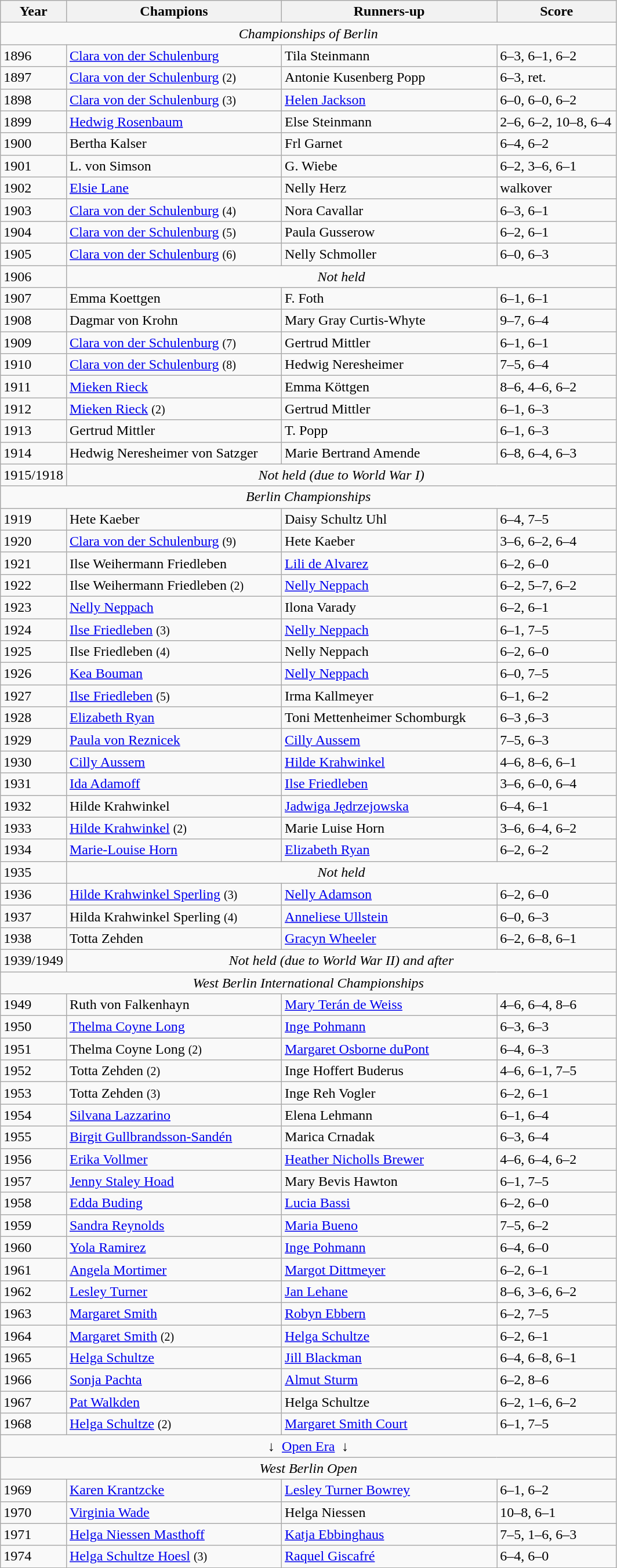<table class="wikitable">
<tr>
<th style="width:40px">Year</th>
<th style="width:240px">Champions</th>
<th style="width:240px">Runners-up</th>
<th style="width:130px" class="unsortable">Score</th>
</tr>
<tr>
<td colspan=4 align=center><em>Championships of Berlin</em></td>
</tr>
<tr>
<td>1896</td>
<td> <a href='#'>Clara von der Schulenburg</a></td>
<td> Tila Steinmann</td>
<td>6–3, 6–1, 6–2</td>
</tr>
<tr>
<td>1897</td>
<td> <a href='#'>Clara von der Schulenburg</a> <small>(2)</small></td>
<td> Antonie Kusenberg Popp</td>
<td>6–3, ret.</td>
</tr>
<tr>
<td>1898</td>
<td> <a href='#'>Clara von der Schulenburg</a> <small>(3)</small></td>
<td> <a href='#'>Helen Jackson</a></td>
<td>6–0, 6–0, 6–2</td>
</tr>
<tr>
<td>1899</td>
<td> <a href='#'>Hedwig Rosenbaum</a></td>
<td> Else Steinmann</td>
<td>2–6, 6–2, 10–8, 6–4</td>
</tr>
<tr>
<td>1900</td>
<td> Bertha Kalser</td>
<td> Frl Garnet</td>
<td>6–4, 6–2</td>
</tr>
<tr>
<td>1901</td>
<td> L. von Simson</td>
<td> G. Wiebe</td>
<td>6–2, 3–6, 6–1</td>
</tr>
<tr>
<td>1902</td>
<td> <a href='#'>Elsie Lane</a></td>
<td> Nelly Herz</td>
<td>walkover</td>
</tr>
<tr>
<td>1903</td>
<td> <a href='#'>Clara von der Schulenburg</a> <small>(4)</small></td>
<td> Nora Cavallar</td>
<td>6–3, 6–1</td>
</tr>
<tr>
<td>1904</td>
<td> <a href='#'>Clara von der Schulenburg</a> <small>(5)</small></td>
<td> Paula Gusserow</td>
<td>6–2, 6–1</td>
</tr>
<tr>
<td>1905</td>
<td> <a href='#'>Clara von der Schulenburg</a> <small>(6)</small></td>
<td> Nelly Schmoller</td>
<td>6–0, 6–3</td>
</tr>
<tr>
<td>1906</td>
<td colspan=4 align=center><em>Not held</em></td>
</tr>
<tr>
<td>1907</td>
<td> Emma Koettgen</td>
<td> F. Foth</td>
<td>6–1, 6–1</td>
</tr>
<tr>
<td>1908</td>
<td> Dagmar von Krohn</td>
<td> Mary Gray Curtis-Whyte</td>
<td>9–7, 6–4</td>
</tr>
<tr>
<td>1909</td>
<td> <a href='#'>Clara von der Schulenburg</a> <small>(7)</small></td>
<td> Gertrud Mittler</td>
<td>6–1, 6–1</td>
</tr>
<tr>
<td>1910</td>
<td> <a href='#'>Clara von der Schulenburg</a> <small>(8)</small></td>
<td> Hedwig Neresheimer</td>
<td>7–5, 6–4</td>
</tr>
<tr>
<td>1911</td>
<td> <a href='#'>Mieken Rieck</a></td>
<td> Emma Köttgen</td>
<td>8–6, 4–6, 6–2</td>
</tr>
<tr>
<td>1912</td>
<td> <a href='#'>Mieken Rieck</a> <small>(2)</small></td>
<td> Gertrud Mittler</td>
<td>6–1, 6–3</td>
</tr>
<tr>
<td>1913</td>
<td> Gertrud Mittler</td>
<td> T. Popp</td>
<td>6–1, 6–3</td>
</tr>
<tr>
<td>1914</td>
<td> Hedwig Neresheimer von Satzger</td>
<td> Marie Bertrand Amende</td>
<td>6–8, 6–4, 6–3</td>
</tr>
<tr>
<td>1915/1918</td>
<td colspan=4 align=center><em>Not held (due to World War I)</em></td>
</tr>
<tr>
<td colspan=4 align=center><em>Berlin Championships</em></td>
</tr>
<tr>
<td>1919</td>
<td>  Hete Kaeber</td>
<td>  Daisy Schultz Uhl</td>
<td>6–4, 7–5</td>
</tr>
<tr>
<td>1920</td>
<td> <a href='#'>Clara von der Schulenburg</a> <small>(9)</small></td>
<td>  Hete Kaeber</td>
<td>3–6, 6–2, 6–4</td>
</tr>
<tr>
<td>1921</td>
<td> Ilse Weihermann Friedleben</td>
<td> <a href='#'>Lili de Alvarez</a></td>
<td>6–2, 6–0</td>
</tr>
<tr>
<td>1922</td>
<td> Ilse Weihermann Friedleben <small>(2)</small></td>
<td>  <a href='#'>Nelly Neppach</a></td>
<td>6–2, 5–7, 6–2</td>
</tr>
<tr>
<td>1923</td>
<td>  <a href='#'>Nelly Neppach</a></td>
<td> Ilona Varady</td>
<td>6–2, 6–1</td>
</tr>
<tr>
<td>1924</td>
<td> <a href='#'>Ilse Friedleben</a> <small>(3)</small></td>
<td>  <a href='#'>Nelly Neppach</a></td>
<td>6–1, 7–5</td>
</tr>
<tr>
<td>1925</td>
<td> Ilse Friedleben <small>(4)</small></td>
<td> Nelly Neppach</td>
<td>6–2, 6–0</td>
</tr>
<tr>
<td>1926</td>
<td> <a href='#'>Kea Bouman</a></td>
<td>  <a href='#'>Nelly Neppach</a></td>
<td>6–0, 7–5</td>
</tr>
<tr>
<td>1927</td>
<td> <a href='#'>Ilse Friedleben</a> <small>(5)</small></td>
<td>  Irma Kallmeyer</td>
<td>6–1, 6–2</td>
</tr>
<tr>
<td>1928</td>
<td> <a href='#'>Elizabeth Ryan</a></td>
<td>  Toni Mettenheimer Schomburgk</td>
<td>6–3 ,6–3</td>
</tr>
<tr>
<td>1929</td>
<td> <a href='#'>Paula von Reznicek</a></td>
<td>  <a href='#'>Cilly Aussem</a></td>
<td>7–5, 6–3</td>
</tr>
<tr>
<td>1930</td>
<td> <a href='#'>Cilly Aussem</a></td>
<td>  <a href='#'>Hilde Krahwinkel</a></td>
<td>4–6, 8–6, 6–1</td>
</tr>
<tr>
<td>1931</td>
<td> <a href='#'>Ida Adamoff</a></td>
<td>  <a href='#'>Ilse Friedleben</a></td>
<td>3–6, 6–0, 6–4</td>
</tr>
<tr>
<td>1932</td>
<td> Hilde Krahwinkel</td>
<td> <a href='#'>Jadwiga Jędrzejowska</a></td>
<td>6–4, 6–1</td>
</tr>
<tr>
<td>1933</td>
<td>  <a href='#'>Hilde Krahwinkel</a>  <small>(2)</small></td>
<td> Marie Luise Horn</td>
<td>3–6, 6–4, 6–2</td>
</tr>
<tr>
<td>1934</td>
<td> <a href='#'>Marie-Louise Horn</a></td>
<td> <a href='#'>Elizabeth Ryan</a></td>
<td>6–2, 6–2</td>
</tr>
<tr>
<td>1935</td>
<td colspan=4 align=center><em>Not held</em></td>
</tr>
<tr>
<td>1936</td>
<td> <a href='#'>Hilde Krahwinkel Sperling</a>  <small>(3)</small></td>
<td>  <a href='#'>Nelly Adamson</a></td>
<td>6–2, 6–0</td>
</tr>
<tr>
<td>1937</td>
<td> Hilda Krahwinkel Sperling  <small>(4)</small></td>
<td> <a href='#'>Anneliese Ullstein</a></td>
<td>6–0, 6–3</td>
</tr>
<tr>
<td>1938</td>
<td> Totta Zehden</td>
<td> <a href='#'>Gracyn Wheeler</a></td>
<td>6–2, 6–8, 6–1</td>
</tr>
<tr>
<td>1939/1949</td>
<td colspan=4 align=center><em>Not held (due to World War II) and after</em></td>
</tr>
<tr>
<td colspan=4 align=center><em>West Berlin International Championships</em></td>
</tr>
<tr>
<td>1949</td>
<td> Ruth von Falkenhayn</td>
<td> <a href='#'>Mary Terán de Weiss</a></td>
<td>4–6, 6–4, 8–6</td>
</tr>
<tr>
<td>1950</td>
<td> <a href='#'>Thelma Coyne Long</a></td>
<td> <a href='#'>Inge Pohmann</a></td>
<td>6–3, 6–3</td>
</tr>
<tr>
<td>1951</td>
<td> Thelma Coyne Long  <small>(2)</small></td>
<td> <a href='#'>Margaret Osborne duPont</a></td>
<td>6–4, 6–3</td>
</tr>
<tr>
<td>1952</td>
<td>  Totta Zehden  <small>(2)</small></td>
<td> Inge Hoffert Buderus</td>
<td>4–6, 6–1, 7–5</td>
</tr>
<tr>
<td>1953</td>
<td>  Totta Zehden  <small>(3)</small></td>
<td> Inge Reh Vogler</td>
<td>6–2, 6–1</td>
</tr>
<tr>
<td>1954</td>
<td>  <a href='#'>Silvana Lazzarino</a></td>
<td> Elena Lehmann</td>
<td>6–1, 6–4</td>
</tr>
<tr>
<td>1955</td>
<td>  <a href='#'>Birgit Gullbrandsson-Sandén</a></td>
<td>  Marica Crnadak</td>
<td>6–3, 6–4</td>
</tr>
<tr>
<td>1956</td>
<td> <a href='#'>Erika Vollmer</a></td>
<td> <a href='#'>Heather Nicholls Brewer</a></td>
<td>4–6, 6–4, 6–2</td>
</tr>
<tr>
<td>1957</td>
<td> <a href='#'>Jenny Staley Hoad</a></td>
<td> Mary Bevis Hawton</td>
<td>6–1, 7–5</td>
</tr>
<tr>
<td>1958</td>
<td> <a href='#'>Edda Buding</a></td>
<td>  <a href='#'>Lucia Bassi</a></td>
<td>6–2, 6–0</td>
</tr>
<tr>
<td>1959</td>
<td>  <a href='#'>Sandra Reynolds</a></td>
<td> <a href='#'>Maria Bueno</a></td>
<td>7–5, 6–2</td>
</tr>
<tr>
<td>1960</td>
<td> <a href='#'>Yola Ramirez</a></td>
<td> <a href='#'>Inge Pohmann</a></td>
<td>6–4, 6–0</td>
</tr>
<tr>
<td>1961</td>
<td>  <a href='#'>Angela Mortimer</a></td>
<td> <a href='#'>Margot Dittmeyer</a></td>
<td>6–2, 6–1</td>
</tr>
<tr>
<td>1962</td>
<td>  <a href='#'>Lesley Turner</a></td>
<td> <a href='#'>Jan Lehane</a></td>
<td>8–6, 3–6, 6–2</td>
</tr>
<tr>
<td>1963</td>
<td>  <a href='#'>Margaret Smith</a></td>
<td> <a href='#'>Robyn Ebbern</a></td>
<td>6–2, 7–5</td>
</tr>
<tr>
<td>1964</td>
<td>  <a href='#'>Margaret Smith</a> <small>(2)</small></td>
<td> <a href='#'>Helga Schultze</a></td>
<td>6–2, 6–1</td>
</tr>
<tr>
<td>1965</td>
<td> <a href='#'>Helga Schultze</a></td>
<td>  <a href='#'>Jill Blackman</a></td>
<td>6–4, 6–8, 6–1</td>
</tr>
<tr>
<td>1966</td>
<td> <a href='#'>Sonja Pachta</a></td>
<td> <a href='#'>Almut Sturm</a></td>
<td>6–2, 8–6</td>
</tr>
<tr>
<td>1967</td>
<td> <a href='#'>Pat Walkden</a></td>
<td> Helga Schultze</td>
<td>6–2, 1–6, 6–2</td>
</tr>
<tr>
<td>1968</td>
<td> <a href='#'>Helga Schultze</a>  <small>(2)</small></td>
<td>  <a href='#'>Margaret Smith Court</a></td>
<td>6–1, 7–5</td>
</tr>
<tr>
<td colspan=4 align=center>↓  <a href='#'>Open Era</a>  ↓</td>
</tr>
<tr>
<td colspan=4 align=center><em>West Berlin Open</em></td>
</tr>
<tr>
<td>1969</td>
<td>  <a href='#'>Karen Krantzcke</a></td>
<td>  <a href='#'>Lesley Turner Bowrey</a></td>
<td>6–1, 6–2</td>
</tr>
<tr>
<td>1970</td>
<td> <a href='#'>Virginia Wade</a></td>
<td> Helga Niessen</td>
<td>10–8, 6–1</td>
</tr>
<tr>
<td>1971</td>
<td> <a href='#'>Helga Niessen Masthoff</a></td>
<td> <a href='#'>Katja Ebbinghaus</a></td>
<td>7–5, 1–6, 6–3</td>
</tr>
<tr>
<td>1974</td>
<td> <a href='#'>Helga Schultze Hoesl</a>  <small>(3)</small></td>
<td> <a href='#'>Raquel Giscafré</a></td>
<td>6–4, 6–0</td>
</tr>
</table>
